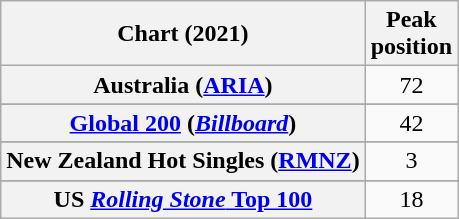<table class="wikitable sortable plainrowheaders" style="text-align:center">
<tr>
<th scope="col">Chart (2021)</th>
<th scope="col">Peak<br>position</th>
</tr>
<tr>
<th scope="row">Australia (<a href='#'>ARIA</a>)</th>
<td>72</td>
</tr>
<tr>
</tr>
<tr>
<th scope="row"><a href='#'>Global 200</a> (<em><a href='#'>Billboard</a></em>)</th>
<td>42</td>
</tr>
<tr>
</tr>
<tr>
<th scope="row">New Zealand Hot Singles (<a href='#'>RMNZ</a>)</th>
<td>3</td>
</tr>
<tr>
</tr>
<tr>
</tr>
<tr>
</tr>
<tr>
</tr>
<tr>
<th scope="row">US <a href='#'><em>Rolling Stone</em> Top 100</a></th>
<td>18</td>
</tr>
</table>
